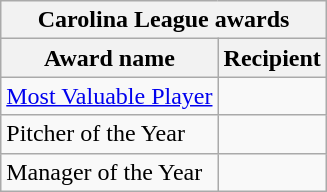<table class="wikitable">
<tr>
<th colspan="2">Carolina League awards</th>
</tr>
<tr>
<th>Award name</th>
<th>Recipient</th>
</tr>
<tr>
<td><a href='#'>Most Valuable Player</a></td>
<td></td>
</tr>
<tr>
<td>Pitcher of the Year</td>
<td></td>
</tr>
<tr>
<td>Manager of the Year</td>
<td></td>
</tr>
</table>
